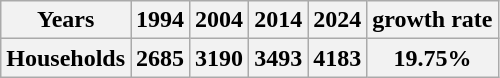<table class="wikitable">
<tr>
<th>Years</th>
<th>1994</th>
<th>2004</th>
<th>2014</th>
<th>2024</th>
<th>growth rate</th>
</tr>
<tr>
<th>Households</th>
<th>2685</th>
<th>3190</th>
<th>3493</th>
<th>4183</th>
<th>19.75%</th>
</tr>
</table>
